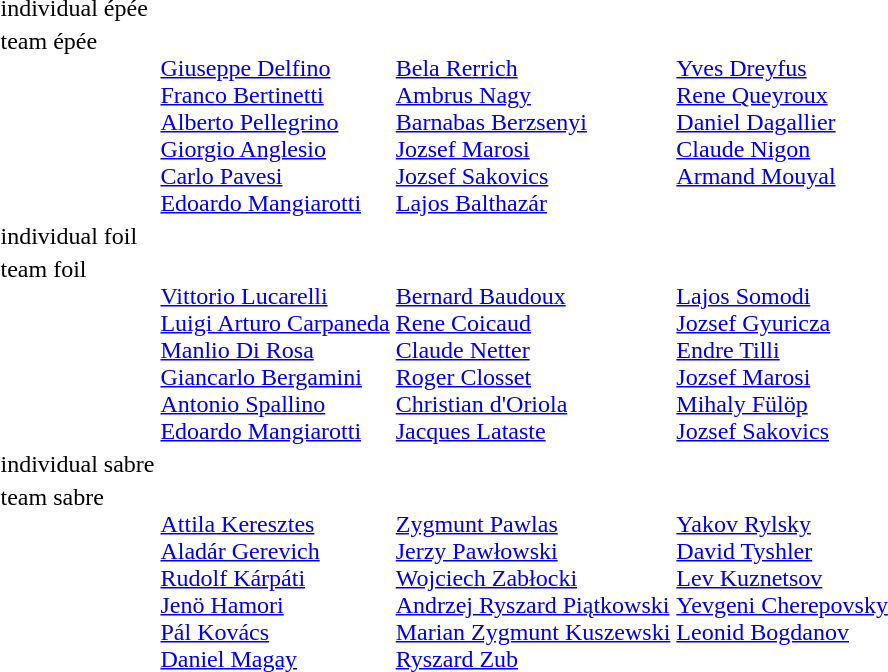<table>
<tr>
<td>individual épée<br></td>
<td></td>
<td></td>
<td></td>
</tr>
<tr valign="top">
<td>team épée<br></td>
<td><br><a href='#'>Giuseppe Delfino</a><br><a href='#'>Franco Bertinetti</a><br><a href='#'>Alberto Pellegrino</a><br><a href='#'>Giorgio Anglesio</a><br><a href='#'>Carlo Pavesi</a><br><a href='#'>Edoardo Mangiarotti</a></td>
<td><br><a href='#'>Bela Rerrich</a><br><a href='#'>Ambrus Nagy</a><br><a href='#'>Barnabas Berzsenyi</a><br><a href='#'>Jozsef Marosi</a><br><a href='#'>Jozsef Sakovics</a><br><a href='#'>Lajos Balthazár</a></td>
<td valign=top><br><a href='#'>Yves Dreyfus</a><br><a href='#'>Rene Queyroux</a><br><a href='#'>Daniel Dagallier</a><br><a href='#'>Claude Nigon</a><br><a href='#'>Armand Mouyal</a></td>
</tr>
<tr>
<td>individual foil<br></td>
<td></td>
<td></td>
<td></td>
</tr>
<tr valign="top">
<td>team foil<br></td>
<td><br><a href='#'>Vittorio Lucarelli</a><br><a href='#'>Luigi Arturo Carpaneda</a><br><a href='#'>Manlio Di Rosa</a><br><a href='#'>Giancarlo Bergamini</a><br><a href='#'>Antonio Spallino</a><br><a href='#'>Edoardo Mangiarotti</a></td>
<td><br><a href='#'>Bernard Baudoux</a><br><a href='#'>Rene Coicaud</a><br><a href='#'>Claude Netter</a><br><a href='#'>Roger Closset</a><br><a href='#'>Christian d'Oriola</a><br><a href='#'>Jacques Lataste</a></td>
<td><br><a href='#'>Lajos Somodi</a><br><a href='#'>Jozsef Gyuricza</a><br><a href='#'>Endre Tilli</a><br><a href='#'>Jozsef Marosi</a><br><a href='#'>Mihaly Fülöp</a><br><a href='#'>Jozsef Sakovics</a></td>
</tr>
<tr>
<td>individual sabre<br></td>
<td></td>
<td></td>
<td></td>
</tr>
<tr valign="top">
<td>team sabre<br></td>
<td><br><a href='#'>Attila Keresztes</a><br><a href='#'>Aladár Gerevich</a><br><a href='#'>Rudolf Kárpáti</a><br><a href='#'>Jenö Hamori</a><br><a href='#'>Pál Kovács</a><br><a href='#'>Daniel Magay</a></td>
<td><br><a href='#'>Zygmunt Pawlas</a><br><a href='#'>Jerzy Pawłowski</a><br><a href='#'>Wojciech Zabłocki</a><br><a href='#'>Andrzej Ryszard Piątkowski</a><br><a href='#'>Marian Zygmunt Kuszewski</a><br><a href='#'>Ryszard Zub</a></td>
<td valign=top><br><a href='#'>Yakov Rylsky</a><br><a href='#'>David Tyshler</a><br><a href='#'>Lev Kuznetsov</a><br><a href='#'>Yevgeni Cherepovsky</a><br><a href='#'>Leonid Bogdanov</a></td>
</tr>
<tr>
</tr>
</table>
